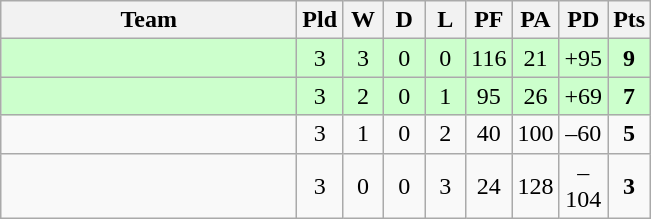<table class="wikitable" style="text-align:center;">
<tr>
<th width=190>Team</th>
<th width=20 abbr="Played">Pld</th>
<th width=20 abbr="Won">W</th>
<th width=20 abbr="Drawn">D</th>
<th width=20 abbr="Lost">L</th>
<th width=20 abbr="Points for">PF</th>
<th width=20 abbr="Points against">PA</th>
<th width=25 abbr="Points difference">PD</th>
<th width=20 abbr="Points">Pts</th>
</tr>
<tr style="background:#ccffcc">
<td align=left></td>
<td>3</td>
<td>3</td>
<td>0</td>
<td>0</td>
<td>116</td>
<td>21</td>
<td>+95</td>
<td><strong>9</strong></td>
</tr>
<tr style="background:#ccffcc">
<td align=left></td>
<td>3</td>
<td>2</td>
<td>0</td>
<td>1</td>
<td>95</td>
<td>26</td>
<td>+69</td>
<td><strong>7</strong></td>
</tr>
<tr>
<td align=left></td>
<td>3</td>
<td>1</td>
<td>0</td>
<td>2</td>
<td>40</td>
<td>100</td>
<td>–60</td>
<td><strong>5</strong></td>
</tr>
<tr>
<td align=left></td>
<td>3</td>
<td>0</td>
<td>0</td>
<td>3</td>
<td>24</td>
<td>128</td>
<td>–104</td>
<td><strong>3</strong></td>
</tr>
</table>
